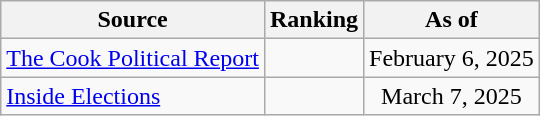<table class="wikitable" style="text-align:center">
<tr>
<th>Source</th>
<th>Ranking</th>
<th>As of</th>
</tr>
<tr>
<td align=left><a href='#'>The Cook Political Report</a></td>
<td></td>
<td>February 6, 2025</td>
</tr>
<tr>
<td align=left><a href='#'>Inside Elections</a></td>
<td></td>
<td>March 7, 2025</td>
</tr>
</table>
